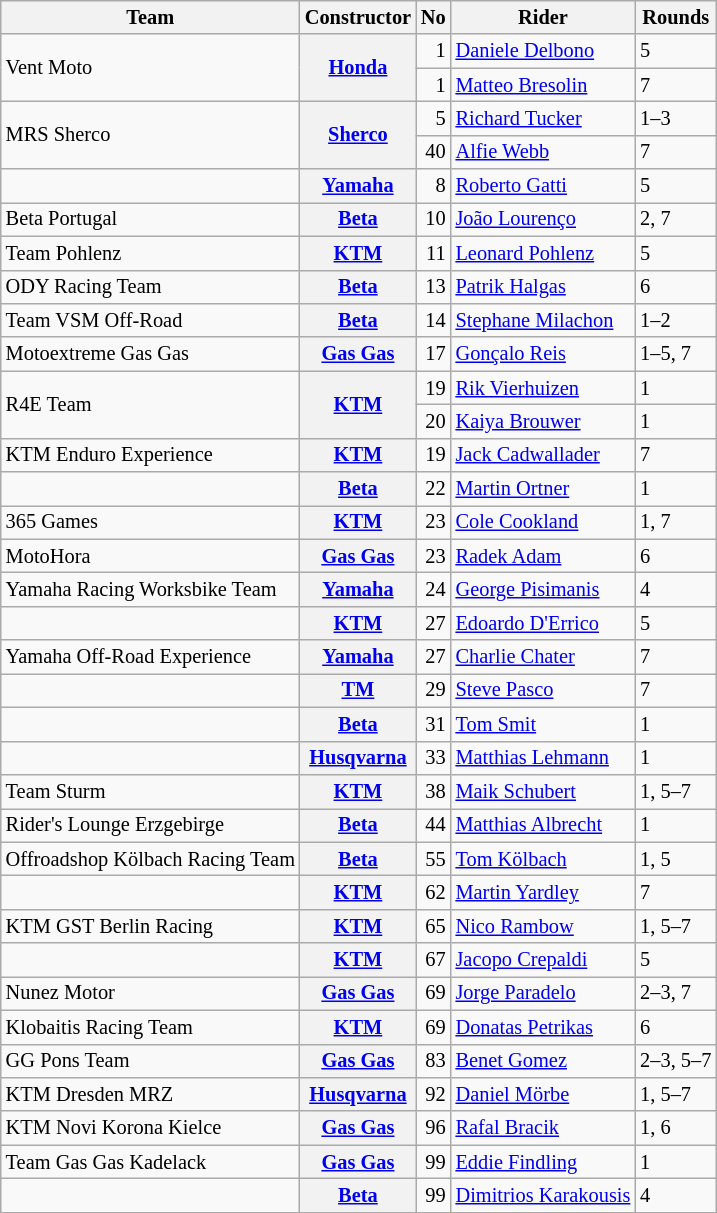<table class="wikitable" style="font-size: 85%;">
<tr>
<th>Team</th>
<th>Constructor</th>
<th>No</th>
<th>Rider</th>
<th>Rounds</th>
</tr>
<tr>
<td rowspan=2>Vent Moto</td>
<th rowspan=2><a href='#'>Honda</a></th>
<td align="right">1</td>
<td> <a href='#'>Daniele Delbono</a></td>
<td>5</td>
</tr>
<tr>
<td align="right">1</td>
<td> <a href='#'>Matteo Bresolin</a></td>
<td>7</td>
</tr>
<tr>
<td rowspan=2>MRS Sherco</td>
<th rowspan=2><a href='#'>Sherco</a></th>
<td align="right">5</td>
<td> <a href='#'>Richard Tucker</a></td>
<td>1–3</td>
</tr>
<tr>
<td align="right">40</td>
<td> <a href='#'>Alfie Webb</a></td>
<td>7</td>
</tr>
<tr>
<td></td>
<th><a href='#'>Yamaha</a></th>
<td align="right">8</td>
<td> <a href='#'>Roberto Gatti</a></td>
<td>5</td>
</tr>
<tr>
<td>Beta Portugal</td>
<th><a href='#'>Beta</a></th>
<td align="right">10</td>
<td> <a href='#'>João Lourenço</a></td>
<td>2, 7</td>
</tr>
<tr>
<td>Team Pohlenz</td>
<th><a href='#'>KTM</a></th>
<td align="right">11</td>
<td> <a href='#'>Leonard Pohlenz</a></td>
<td>5</td>
</tr>
<tr>
<td>ODY Racing Team</td>
<th><a href='#'>Beta</a></th>
<td align="right">13</td>
<td> <a href='#'>Patrik Halgas</a></td>
<td>6</td>
</tr>
<tr>
<td>Team VSM Off-Road</td>
<th><a href='#'>Beta</a></th>
<td align="right">14</td>
<td> <a href='#'>Stephane Milachon</a></td>
<td>1–2</td>
</tr>
<tr>
<td>Motoextreme Gas Gas</td>
<th><a href='#'>Gas Gas</a></th>
<td align="right">17</td>
<td> <a href='#'>Gonçalo Reis</a></td>
<td>1–5, 7</td>
</tr>
<tr>
<td rowspan=2>R4E Team</td>
<th rowspan=2><a href='#'>KTM</a></th>
<td align="right">19</td>
<td> <a href='#'>Rik Vierhuizen</a></td>
<td>1</td>
</tr>
<tr>
<td align="right">20</td>
<td> <a href='#'>Kaiya Brouwer</a></td>
<td>1</td>
</tr>
<tr>
<td>KTM Enduro Experience</td>
<th><a href='#'>KTM</a></th>
<td align="right">19</td>
<td> <a href='#'>Jack Cadwallader</a></td>
<td>7</td>
</tr>
<tr>
<td></td>
<th><a href='#'>Beta</a></th>
<td align="right">22</td>
<td> <a href='#'>Martin Ortner</a></td>
<td>1</td>
</tr>
<tr>
<td>365 Games</td>
<th><a href='#'>KTM</a></th>
<td align="right">23</td>
<td> <a href='#'>Cole Cookland</a></td>
<td>1, 7</td>
</tr>
<tr>
<td>MotoHora</td>
<th><a href='#'>Gas Gas</a></th>
<td align="right">23</td>
<td> <a href='#'>Radek Adam</a></td>
<td>6</td>
</tr>
<tr>
<td>Yamaha Racing Worksbike Team</td>
<th><a href='#'>Yamaha</a></th>
<td align="right">24</td>
<td> <a href='#'>George Pisimanis</a></td>
<td>4</td>
</tr>
<tr>
<td></td>
<th><a href='#'>KTM</a></th>
<td align="right">27</td>
<td> <a href='#'>Edoardo D'Errico</a></td>
<td>5</td>
</tr>
<tr>
<td>Yamaha Off-Road Experience</td>
<th><a href='#'>Yamaha</a></th>
<td align="right">27</td>
<td> <a href='#'>Charlie Chater</a></td>
<td>7</td>
</tr>
<tr>
<td></td>
<th><a href='#'>TM</a></th>
<td align="right">29</td>
<td> <a href='#'>Steve Pasco</a></td>
<td>7</td>
</tr>
<tr>
<td></td>
<th><a href='#'>Beta</a></th>
<td align="right">31</td>
<td> <a href='#'>Tom Smit</a></td>
<td>1</td>
</tr>
<tr>
<td></td>
<th><a href='#'>Husqvarna</a></th>
<td align="right">33</td>
<td> <a href='#'>Matthias Lehmann</a></td>
<td>1</td>
</tr>
<tr>
<td>Team Sturm</td>
<th><a href='#'>KTM</a></th>
<td align="right">38</td>
<td> <a href='#'>Maik Schubert</a></td>
<td>1, 5–7</td>
</tr>
<tr>
<td>Rider's Lounge Erzgebirge</td>
<th><a href='#'>Beta</a></th>
<td align="right">44</td>
<td> <a href='#'>Matthias Albrecht</a></td>
<td>1</td>
</tr>
<tr>
<td>Offroadshop Kölbach Racing Team</td>
<th><a href='#'>Beta</a></th>
<td align="right">55</td>
<td> <a href='#'>Tom Kölbach</a></td>
<td>1, 5</td>
</tr>
<tr>
<td></td>
<th><a href='#'>KTM</a></th>
<td align="right">62</td>
<td> <a href='#'>Martin Yardley</a></td>
<td>7</td>
</tr>
<tr>
<td>KTM GST Berlin Racing</td>
<th><a href='#'>KTM</a></th>
<td align="right">65</td>
<td> <a href='#'>Nico Rambow</a></td>
<td>1, 5–7</td>
</tr>
<tr>
<td></td>
<th><a href='#'>KTM</a></th>
<td align="right">67</td>
<td> <a href='#'>Jacopo Crepaldi</a></td>
<td>5</td>
</tr>
<tr>
<td>Nunez Motor</td>
<th><a href='#'>Gas Gas</a></th>
<td align="right">69</td>
<td> <a href='#'>Jorge Paradelo</a></td>
<td>2–3, 7</td>
</tr>
<tr>
<td>Klobaitis Racing Team</td>
<th><a href='#'>KTM</a></th>
<td align="right">69</td>
<td> <a href='#'>Donatas Petrikas</a></td>
<td>6</td>
</tr>
<tr>
<td>GG Pons Team</td>
<th><a href='#'>Gas Gas</a></th>
<td align="right">83</td>
<td> <a href='#'>Benet Gomez</a></td>
<td>2–3, 5–7</td>
</tr>
<tr>
<td>KTM Dresden MRZ</td>
<th><a href='#'>Husqvarna</a></th>
<td align="right">92</td>
<td> <a href='#'>Daniel Mörbe</a></td>
<td>1, 5–7</td>
</tr>
<tr>
<td>KTM Novi Korona Kielce</td>
<th><a href='#'>Gas Gas</a></th>
<td align="right">96</td>
<td> <a href='#'>Rafal Bracik</a></td>
<td>1, 6</td>
</tr>
<tr>
<td>Team Gas Gas Kadelack</td>
<th><a href='#'>Gas Gas</a></th>
<td align="right">99</td>
<td> <a href='#'>Eddie Findling</a></td>
<td>1</td>
</tr>
<tr>
<td></td>
<th><a href='#'>Beta</a></th>
<td align="right">99</td>
<td> <a href='#'>Dimitrios Karakousis</a></td>
<td>4</td>
</tr>
<tr>
</tr>
</table>
